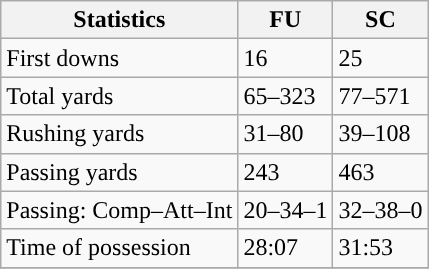<table class="wikitable" style="float: left;">
<tr>
<th>Statistics</th>
<th>FU</th>
<th>SC</th>
</tr>
<tr>
<td>First downs</td>
<td>16</td>
<td>25</td>
</tr>
<tr>
<td>Total yards</td>
<td>65–323</td>
<td>77–571</td>
</tr>
<tr>
<td>Rushing yards</td>
<td>31–80</td>
<td>39–108</td>
</tr>
<tr>
<td>Passing yards</td>
<td>243</td>
<td>463</td>
</tr>
<tr>
<td>Passing: Comp–Att–Int</td>
<td>20–34–1</td>
<td>32–38–0</td>
</tr>
<tr>
<td>Time of possession</td>
<td>28:07</td>
<td>31:53</td>
</tr>
<tr>
</tr>
</table>
